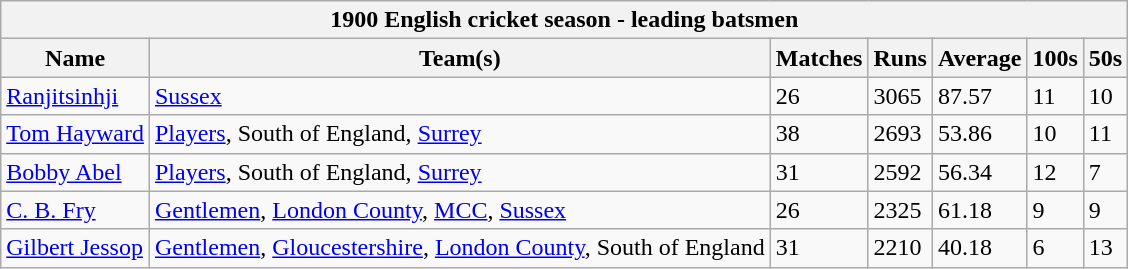<table class="wikitable">
<tr>
<th bgcolor="#efefef" colspan="7">1900 English cricket season - leading batsmen</th>
</tr>
<tr bgcolor="#efefef">
<th>Name</th>
<th>Team(s)</th>
<th>Matches</th>
<th>Runs</th>
<th>Average</th>
<th>100s</th>
<th>50s</th>
</tr>
<tr>
<td><a href='#'>Ranjitsinhji</a></td>
<td><a href='#'>Sussex</a></td>
<td>26</td>
<td>3065</td>
<td>87.57</td>
<td>11</td>
<td>10</td>
</tr>
<tr>
<td><a href='#'>Tom Hayward</a></td>
<td><a href='#'>Players</a>, South of England, <a href='#'>Surrey</a></td>
<td>38</td>
<td>2693</td>
<td>53.86</td>
<td>10</td>
<td>11</td>
</tr>
<tr>
<td><a href='#'>Bobby Abel</a></td>
<td><a href='#'>Players</a>, South of England, <a href='#'>Surrey</a></td>
<td>31</td>
<td>2592</td>
<td>56.34</td>
<td>12</td>
<td>7</td>
</tr>
<tr>
<td><a href='#'>C. B. Fry</a></td>
<td><a href='#'>Gentlemen</a>, <a href='#'>London County</a>, <a href='#'>MCC</a>, <a href='#'>Sussex</a></td>
<td>26</td>
<td>2325</td>
<td>61.18</td>
<td>9</td>
<td>9</td>
</tr>
<tr>
<td><a href='#'>Gilbert Jessop</a></td>
<td><a href='#'>Gentlemen</a>, <a href='#'>Gloucestershire</a>, <a href='#'>London County</a>, South of England</td>
<td>31</td>
<td>2210</td>
<td>40.18</td>
<td>6</td>
<td>13</td>
</tr>
</table>
